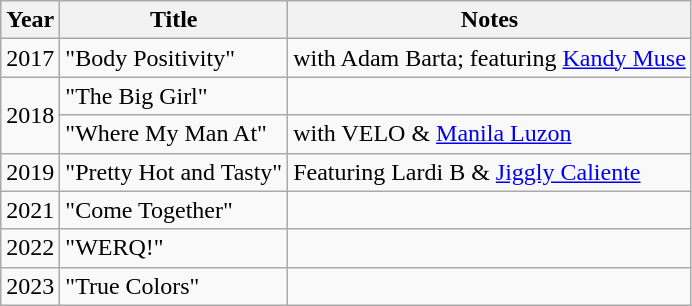<table class="wikitable plainrowheaders sortable">
<tr>
<th scope="col">Year</th>
<th scope="col">Title</th>
<th scope="col">Notes</th>
</tr>
<tr>
<td>2017</td>
<td scope="row">"Body Positivity"</td>
<td>with Adam Barta; featuring <a href='#'>Kandy Muse</a></td>
</tr>
<tr>
<td rowspan="2">2018</td>
<td scope="row">"The Big Girl"</td>
<td></td>
</tr>
<tr>
<td scope="row">"Where My Man At"</td>
<td>with VELO & <a href='#'>Manila Luzon</a></td>
</tr>
<tr>
<td>2019</td>
<td scope="row">"Pretty Hot and Tasty"</td>
<td>Featuring Lardi B & <a href='#'>Jiggly Caliente</a></td>
</tr>
<tr>
<td>2021</td>
<td scope="row">"Come Together"</td>
<td></td>
</tr>
<tr>
<td>2022</td>
<td scope="row">"WERQ!"</td>
<td></td>
</tr>
<tr>
<td>2023</td>
<td scope="row">"True Colors"</td>
<td></td>
</tr>
</table>
